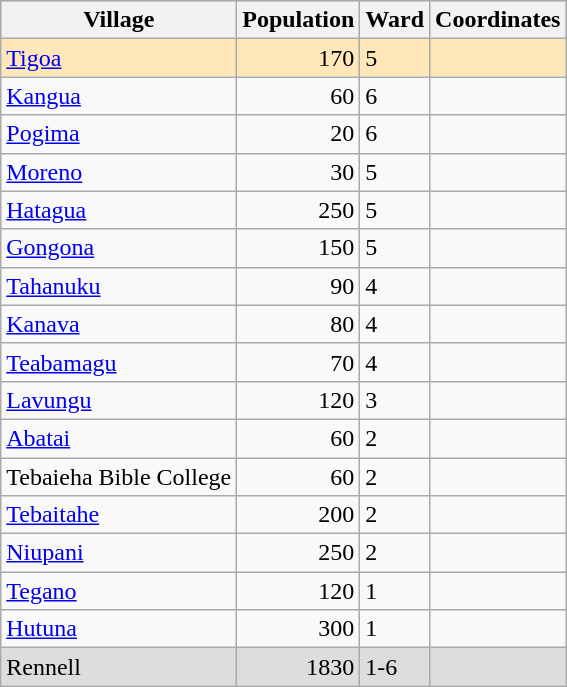<table class="wikitable sortable">
<tr style="background: #CCC;">
<th>Village</th>
<th>Population</th>
<th>Ward</th>
<th>Coordinates</th>
</tr>
<tr bgcolor="#FFE7BA">
<td><a href='#'>Tigoa</a></td>
<td align="right">170</td>
<td>5</td>
<td></td>
</tr>
<tr>
<td><a href='#'>Kangua</a></td>
<td align="right">60</td>
<td>6</td>
<td></td>
</tr>
<tr>
<td><a href='#'>Pogima</a></td>
<td align="right">20</td>
<td>6</td>
<td></td>
</tr>
<tr>
<td><a href='#'>Moreno</a></td>
<td align="right">30</td>
<td>5</td>
<td></td>
</tr>
<tr>
<td><a href='#'>Hatagua</a></td>
<td align="right">250</td>
<td>5</td>
<td></td>
</tr>
<tr>
<td><a href='#'>Gongona</a></td>
<td align="right">150</td>
<td>5</td>
<td></td>
</tr>
<tr>
<td><a href='#'>Tahanuku</a></td>
<td align="right">90</td>
<td>4</td>
<td></td>
</tr>
<tr>
<td><a href='#'>Kanava</a></td>
<td align="right">80</td>
<td>4</td>
<td></td>
</tr>
<tr>
<td><a href='#'>Teabamagu</a></td>
<td align="right">70</td>
<td>4</td>
<td></td>
</tr>
<tr>
<td><a href='#'>Lavungu</a></td>
<td align="right">120</td>
<td>3</td>
<td></td>
</tr>
<tr>
<td><a href='#'>Abatai</a></td>
<td align="right">60</td>
<td>2</td>
<td></td>
</tr>
<tr>
<td>Tebaieha Bible College</td>
<td align="right">60</td>
<td>2</td>
<td></td>
</tr>
<tr>
<td><a href='#'>Tebaitahe</a></td>
<td align="right">200</td>
<td>2</td>
<td></td>
</tr>
<tr>
<td><a href='#'>Niupani</a></td>
<td align="right">250</td>
<td>2</td>
<td></td>
</tr>
<tr>
<td><a href='#'>Tegano</a></td>
<td align="right">120</td>
<td>1</td>
<td></td>
</tr>
<tr>
<td><a href='#'>Hutuna</a></td>
<td align="right">300</td>
<td>1</td>
<td></td>
</tr>
<tr style="background: #DDD;" | class="sortbottom">
<td>Rennell</td>
<td align="right">1830</td>
<td>1-6</td>
<td></td>
</tr>
</table>
